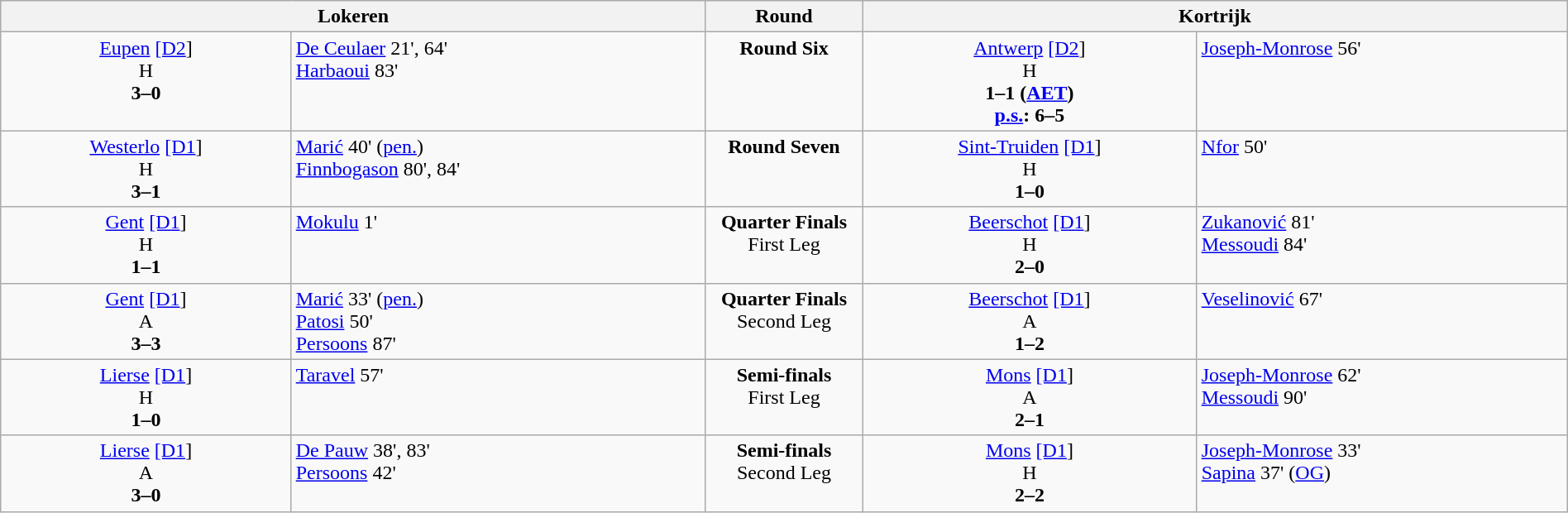<table width=100% border=0 class=wikitable>
<tr valign=top>
<th colspan=2 width=45%>Lokeren</th>
<th width=10%>Round</th>
<th colspan=2 width=45%>Kortrijk</th>
</tr>
<tr valign=top align=center>
<td><a href='#'>Eupen</a> <a href='#'>[D2</a>]<br>H<br><strong>3–0</strong></td>
<td align=left><a href='#'>De Ceulaer</a> 21', 64'<br><a href='#'>Harbaoui</a> 83'</td>
<td colspan=1><strong>Round Six</strong></td>
<td><a href='#'>Antwerp</a> <a href='#'>[D2</a>]<br>H<br><strong>1–1 (<a href='#'>AET</a>)</strong><br><strong><a href='#'>p.s.</a>: 6–5</strong></td>
<td align=left><a href='#'>Joseph-Monrose</a> 56'</td>
</tr>
<tr valign=top align=center>
<td><a href='#'>Westerlo</a> <a href='#'>[D1</a>]<br>H<br><strong>3–1</strong></td>
<td align=left><a href='#'>Marić</a> 40' (<a href='#'>pen.</a>)<br><a href='#'>Finnbogason</a> 80', 84'</td>
<td colspan=1><strong>Round Seven</strong></td>
<td><a href='#'>Sint-Truiden</a> <a href='#'>[D1</a>]<br>H<br><strong>1–0</strong></td>
<td align=left><a href='#'>Nfor</a> 50'</td>
</tr>
<tr valign=top align=center>
<td><a href='#'>Gent</a> <a href='#'>[D1</a>]<br>H<br><strong>1–1</strong></td>
<td align=left><a href='#'>Mokulu</a> 1'</td>
<td colspan=1><strong>Quarter Finals</strong><br>First Leg</td>
<td><a href='#'>Beerschot</a> <a href='#'>[D1</a>]<br>H<br><strong>2–0</strong></td>
<td align=left><a href='#'>Zukanović</a> 81'<br><a href='#'>Messoudi</a> 84'</td>
</tr>
<tr valign=top align=center>
<td><a href='#'>Gent</a> <a href='#'>[D1</a>]<br>A<br><strong>3–3</strong></td>
<td align=left><a href='#'>Marić</a> 33' (<a href='#'>pen.</a>)<br><a href='#'>Patosi</a> 50'<br><a href='#'>Persoons</a> 87'</td>
<td colspan=1><strong>Quarter Finals</strong><br>Second Leg</td>
<td><a href='#'>Beerschot</a> <a href='#'>[D1</a>]<br>A<br><strong>1–2</strong></td>
<td align=left><a href='#'>Veselinović</a> 67'</td>
</tr>
<tr valign=top align=center>
<td><a href='#'>Lierse</a> <a href='#'>[D1</a>]<br>H<br><strong>1–0</strong></td>
<td align=left><a href='#'>Taravel</a> 57'</td>
<td colspan=1><strong>Semi-finals</strong><br>First Leg</td>
<td><a href='#'>Mons</a> <a href='#'>[D1</a>]<br>A<br><strong>2–1</strong></td>
<td align=left><a href='#'>Joseph-Monrose</a> 62'<br><a href='#'>Messoudi</a> 90'</td>
</tr>
<tr valign=top align=center>
<td><a href='#'>Lierse</a> <a href='#'>[D1</a>]<br>A<br><strong>3–0</strong></td>
<td align=left><a href='#'>De Pauw</a> 38', 83'<br><a href='#'>Persoons</a> 42'</td>
<td colspan=1><strong>Semi-finals</strong><br>Second Leg</td>
<td><a href='#'>Mons</a> <a href='#'>[D1</a>]<br>H<br><strong>2–2</strong></td>
<td align=left><a href='#'>Joseph-Monrose</a> 33'<br><a href='#'>Sapina</a> 37' (<a href='#'>OG</a>)</td>
</tr>
</table>
